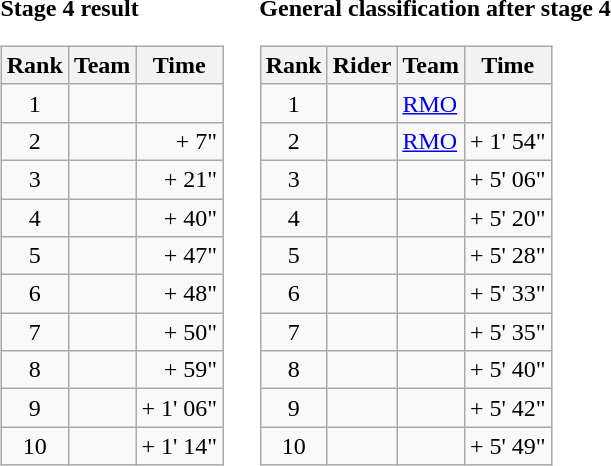<table>
<tr>
<td><strong>Stage 4 result</strong><br><table class="wikitable">
<tr>
<th scope="col">Rank</th>
<th scope="col">Team</th>
<th scope="col">Time</th>
</tr>
<tr>
<td style="text-align:center;">1</td>
<td></td>
<td style="text-align:right;"></td>
</tr>
<tr>
<td style="text-align:center;">2</td>
<td></td>
<td style="text-align:right;">+ 7"</td>
</tr>
<tr>
<td style="text-align:center;">3</td>
<td></td>
<td style="text-align:right;">+ 21"</td>
</tr>
<tr>
<td style="text-align:center;">4</td>
<td></td>
<td style="text-align:right;">+ 40"</td>
</tr>
<tr>
<td style="text-align:center;">5</td>
<td></td>
<td style="text-align:right;">+ 47"</td>
</tr>
<tr>
<td style="text-align:center;">6</td>
<td></td>
<td style="text-align:right;">+ 48"</td>
</tr>
<tr>
<td style="text-align:center;">7</td>
<td></td>
<td style="text-align:right;">+ 50"</td>
</tr>
<tr>
<td style="text-align:center;">8</td>
<td></td>
<td style="text-align:right;">+ 59"</td>
</tr>
<tr>
<td style="text-align:center;">9</td>
<td></td>
<td style="text-align:right;">+ 1' 06"</td>
</tr>
<tr>
<td style="text-align:center;">10</td>
<td></td>
<td style="text-align:right;">+ 1' 14"</td>
</tr>
</table>
</td>
<td></td>
<td><strong>General classification after stage 4</strong><br><table class="wikitable">
<tr>
<th scope="col">Rank</th>
<th scope="col">Rider</th>
<th scope="col">Team</th>
<th scope="col">Time</th>
</tr>
<tr>
<td style="text-align:center;">1</td>
<td> </td>
<td><a href='#'>RMO</a></td>
<td style="text-align:right;"></td>
</tr>
<tr>
<td style="text-align:center;">2</td>
<td></td>
<td><a href='#'>RMO</a></td>
<td style="text-align:right;">+ 1' 54"</td>
</tr>
<tr>
<td style="text-align:center;">3</td>
<td></td>
<td></td>
<td style="text-align:right;">+ 5' 06"</td>
</tr>
<tr>
<td style="text-align:center;">4</td>
<td></td>
<td></td>
<td style="text-align:right;">+ 5' 20"</td>
</tr>
<tr>
<td style="text-align:center;">5</td>
<td></td>
<td></td>
<td style="text-align:right;">+ 5' 28"</td>
</tr>
<tr>
<td style="text-align:center;">6</td>
<td></td>
<td></td>
<td style="text-align:right;">+ 5' 33"</td>
</tr>
<tr>
<td style="text-align:center;">7</td>
<td></td>
<td></td>
<td style="text-align:right;">+ 5' 35"</td>
</tr>
<tr>
<td style="text-align:center;">8</td>
<td></td>
<td></td>
<td style="text-align:right;">+ 5' 40"</td>
</tr>
<tr>
<td style="text-align:center;">9</td>
<td></td>
<td></td>
<td style="text-align:right;">+ 5' 42"</td>
</tr>
<tr>
<td style="text-align:center;">10</td>
<td></td>
<td></td>
<td style="text-align:right;">+ 5' 49"</td>
</tr>
</table>
</td>
</tr>
</table>
